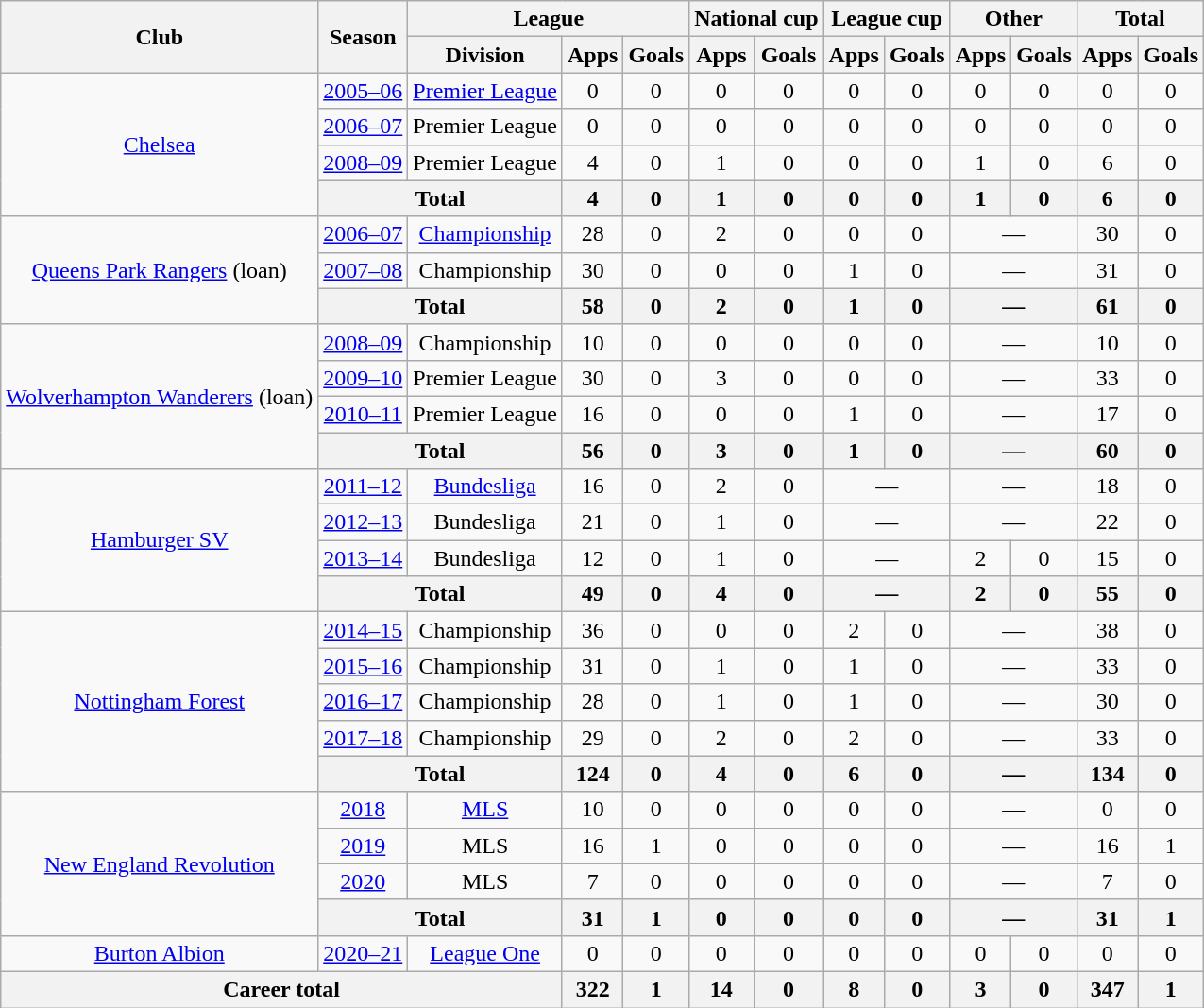<table class="wikitable" style="text-align:center">
<tr>
<th rowspan="2">Club</th>
<th rowspan="2">Season</th>
<th colspan="3">League</th>
<th colspan="2">National cup</th>
<th colspan="2">League cup</th>
<th colspan="2">Other</th>
<th colspan="2">Total</th>
</tr>
<tr>
<th>Division</th>
<th>Apps</th>
<th>Goals</th>
<th>Apps</th>
<th>Goals</th>
<th>Apps</th>
<th>Goals</th>
<th>Apps</th>
<th>Goals</th>
<th>Apps</th>
<th>Goals</th>
</tr>
<tr>
<td rowspan="4"><a href='#'>Chelsea</a></td>
<td><a href='#'>2005–06</a></td>
<td><a href='#'>Premier League</a></td>
<td>0</td>
<td>0</td>
<td>0</td>
<td>0</td>
<td>0</td>
<td>0</td>
<td>0</td>
<td>0</td>
<td>0</td>
<td>0</td>
</tr>
<tr>
<td><a href='#'>2006–07</a></td>
<td>Premier League</td>
<td>0</td>
<td>0</td>
<td>0</td>
<td>0</td>
<td>0</td>
<td>0</td>
<td>0</td>
<td>0</td>
<td>0</td>
<td>0</td>
</tr>
<tr>
<td><a href='#'>2008–09</a></td>
<td>Premier League</td>
<td>4</td>
<td>0</td>
<td>1</td>
<td>0</td>
<td>0</td>
<td>0</td>
<td>1</td>
<td>0</td>
<td>6</td>
<td>0</td>
</tr>
<tr>
<th colspan="2">Total</th>
<th>4</th>
<th>0</th>
<th>1</th>
<th>0</th>
<th>0</th>
<th>0</th>
<th>1</th>
<th>0</th>
<th>6</th>
<th>0</th>
</tr>
<tr>
<td rowspan="3"><a href='#'>Queens Park Rangers</a> (loan)</td>
<td><a href='#'>2006–07</a></td>
<td><a href='#'>Championship</a></td>
<td>28</td>
<td>0</td>
<td>2</td>
<td>0</td>
<td>0</td>
<td>0</td>
<td colspan="2">—</td>
<td>30</td>
<td>0</td>
</tr>
<tr>
<td><a href='#'>2007–08</a></td>
<td>Championship</td>
<td>30</td>
<td>0</td>
<td>0</td>
<td>0</td>
<td>1</td>
<td>0</td>
<td colspan="2">—</td>
<td>31</td>
<td>0</td>
</tr>
<tr>
<th colspan="2">Total</th>
<th>58</th>
<th>0</th>
<th>2</th>
<th>0</th>
<th>1</th>
<th>0</th>
<th colspan="2">—</th>
<th>61</th>
<th>0</th>
</tr>
<tr>
<td rowspan="4"><a href='#'>Wolverhampton Wanderers</a> (loan)</td>
<td><a href='#'>2008–09</a></td>
<td>Championship</td>
<td>10</td>
<td>0</td>
<td>0</td>
<td>0</td>
<td>0</td>
<td>0</td>
<td colspan="2">—</td>
<td>10</td>
<td>0</td>
</tr>
<tr>
<td><a href='#'>2009–10</a></td>
<td>Premier League</td>
<td>30</td>
<td>0</td>
<td>3</td>
<td>0</td>
<td>0</td>
<td>0</td>
<td colspan="2">—</td>
<td>33</td>
<td>0</td>
</tr>
<tr>
<td><a href='#'>2010–11</a></td>
<td>Premier League</td>
<td>16</td>
<td>0</td>
<td>0</td>
<td>0</td>
<td>1</td>
<td>0</td>
<td colspan="2">—</td>
<td>17</td>
<td>0</td>
</tr>
<tr>
<th colspan="2">Total</th>
<th>56</th>
<th>0</th>
<th>3</th>
<th>0</th>
<th>1</th>
<th>0</th>
<th colspan="2">—</th>
<th>60</th>
<th>0</th>
</tr>
<tr>
<td rowspan="4"><a href='#'>Hamburger SV</a></td>
<td><a href='#'>2011–12</a></td>
<td><a href='#'>Bundesliga</a></td>
<td>16</td>
<td>0</td>
<td>2</td>
<td>0</td>
<td colspan="2">—</td>
<td colspan="2">—</td>
<td>18</td>
<td>0</td>
</tr>
<tr>
<td><a href='#'>2012–13</a></td>
<td>Bundesliga</td>
<td>21</td>
<td>0</td>
<td>1</td>
<td>0</td>
<td colspan="2">—</td>
<td colspan="2">—</td>
<td>22</td>
<td>0</td>
</tr>
<tr>
<td><a href='#'>2013–14</a></td>
<td>Bundesliga</td>
<td>12</td>
<td>0</td>
<td>1</td>
<td>0</td>
<td colspan="2">—</td>
<td>2</td>
<td>0</td>
<td>15</td>
<td>0</td>
</tr>
<tr>
<th colspan="2">Total</th>
<th>49</th>
<th>0</th>
<th>4</th>
<th>0</th>
<th colspan="2">—</th>
<th>2</th>
<th>0</th>
<th>55</th>
<th>0</th>
</tr>
<tr>
<td rowspan="5"><a href='#'>Nottingham Forest</a></td>
<td><a href='#'>2014–15</a></td>
<td>Championship</td>
<td>36</td>
<td>0</td>
<td>0</td>
<td>0</td>
<td>2</td>
<td>0</td>
<td colspan="2">—</td>
<td>38</td>
<td>0</td>
</tr>
<tr>
<td><a href='#'>2015–16</a></td>
<td>Championship</td>
<td>31</td>
<td>0</td>
<td>1</td>
<td>0</td>
<td>1</td>
<td>0</td>
<td colspan="2">—</td>
<td>33</td>
<td>0</td>
</tr>
<tr>
<td><a href='#'>2016–17</a></td>
<td>Championship</td>
<td>28</td>
<td>0</td>
<td>1</td>
<td>0</td>
<td>1</td>
<td>0</td>
<td colspan="2">—</td>
<td>30</td>
<td>0</td>
</tr>
<tr>
<td><a href='#'>2017–18</a></td>
<td>Championship</td>
<td>29</td>
<td>0</td>
<td>2</td>
<td>0</td>
<td>2</td>
<td>0</td>
<td colspan="2">—</td>
<td>33</td>
<td>0</td>
</tr>
<tr>
<th colspan="2">Total</th>
<th>124</th>
<th>0</th>
<th>4</th>
<th>0</th>
<th>6</th>
<th>0</th>
<th colspan="2">—</th>
<th>134</th>
<th>0</th>
</tr>
<tr>
<td rowspan="4"><a href='#'>New England Revolution</a></td>
<td><a href='#'>2018</a></td>
<td><a href='#'>MLS</a></td>
<td>10</td>
<td>0</td>
<td>0</td>
<td>0</td>
<td>0</td>
<td>0</td>
<td colspan="2">—</td>
<td>0</td>
<td>0</td>
</tr>
<tr>
<td><a href='#'>2019</a></td>
<td>MLS</td>
<td>16</td>
<td>1</td>
<td>0</td>
<td>0</td>
<td>0</td>
<td>0</td>
<td colspan="2">—</td>
<td>16</td>
<td>1</td>
</tr>
<tr>
<td><a href='#'>2020</a></td>
<td>MLS</td>
<td>7</td>
<td>0</td>
<td>0</td>
<td>0</td>
<td>0</td>
<td>0</td>
<td colspan="2">—</td>
<td>7</td>
<td>0</td>
</tr>
<tr>
<th colspan="2">Total</th>
<th>31</th>
<th>1</th>
<th>0</th>
<th>0</th>
<th>0</th>
<th>0</th>
<th colspan="2">—</th>
<th>31</th>
<th>1</th>
</tr>
<tr>
<td><a href='#'>Burton Albion</a></td>
<td><a href='#'>2020–21</a></td>
<td><a href='#'>League One</a></td>
<td>0</td>
<td>0</td>
<td>0</td>
<td>0</td>
<td>0</td>
<td>0</td>
<td>0</td>
<td>0</td>
<td>0</td>
<td>0</td>
</tr>
<tr>
<th colspan="3">Career total</th>
<th>322</th>
<th>1</th>
<th>14</th>
<th>0</th>
<th>8</th>
<th>0</th>
<th>3</th>
<th>0</th>
<th>347</th>
<th>1</th>
</tr>
</table>
